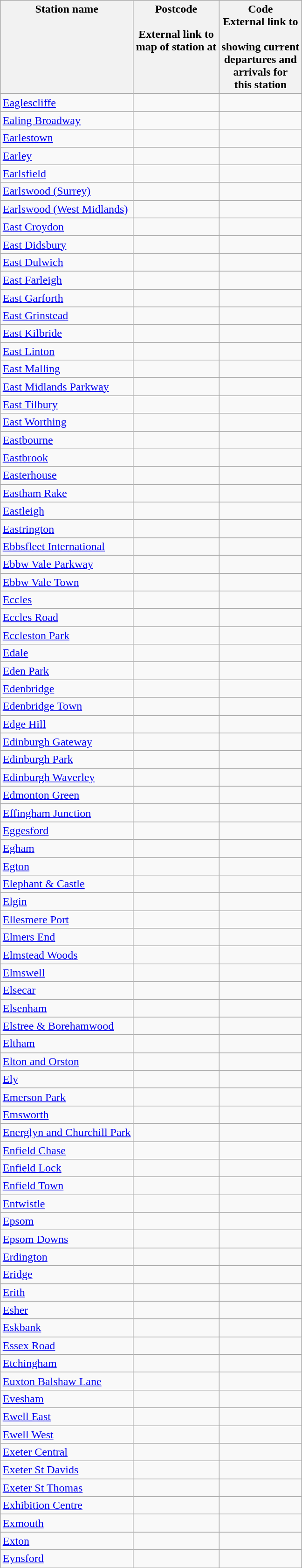<table class="wikitable" style="margin: auto;">
<tr>
<th align="left" valign="top">Station name</th>
<th align="left" valign="top">Postcode <br><br>External link to <br>map of station at <br></th>
<th align="left" valign="top">Code<br>External link to <br><br>showing current<br>departures and<br>arrivals for<br>this station</th>
</tr>
<tr>
<td><a href='#'>Eaglescliffe</a></td>
<td></td>
<td></td>
</tr>
<tr>
<td><a href='#'>Ealing Broadway</a></td>
<td></td>
<td></td>
</tr>
<tr>
<td><a href='#'>Earlestown</a></td>
<td></td>
<td></td>
</tr>
<tr>
<td><a href='#'>Earley</a></td>
<td></td>
<td></td>
</tr>
<tr>
<td><a href='#'>Earlsfield</a></td>
<td></td>
<td></td>
</tr>
<tr>
<td><a href='#'>Earlswood (Surrey)</a></td>
<td></td>
<td></td>
</tr>
<tr>
<td><a href='#'>Earlswood (West Midlands)</a></td>
<td></td>
<td></td>
</tr>
<tr>
<td><a href='#'>East Croydon</a></td>
<td></td>
<td></td>
</tr>
<tr>
<td><a href='#'>East Didsbury</a></td>
<td></td>
<td></td>
</tr>
<tr>
<td><a href='#'>East Dulwich</a></td>
<td></td>
<td></td>
</tr>
<tr>
<td><a href='#'>East Farleigh</a></td>
<td></td>
<td></td>
</tr>
<tr>
<td><a href='#'>East Garforth</a></td>
<td></td>
<td></td>
</tr>
<tr>
<td><a href='#'>East Grinstead</a></td>
<td></td>
<td></td>
</tr>
<tr>
<td><a href='#'>East Kilbride</a></td>
<td></td>
<td></td>
</tr>
<tr>
<td><a href='#'>East Linton</a></td>
<td></td>
<td></td>
</tr>
<tr>
<td><a href='#'>East Malling</a></td>
<td></td>
<td></td>
</tr>
<tr>
<td><a href='#'>East Midlands Parkway</a></td>
<td></td>
<td></td>
</tr>
<tr>
<td><a href='#'>East Tilbury</a></td>
<td></td>
<td></td>
</tr>
<tr>
<td><a href='#'>East Worthing</a></td>
<td></td>
<td></td>
</tr>
<tr>
<td><a href='#'>Eastbourne</a></td>
<td></td>
<td></td>
</tr>
<tr>
<td><a href='#'>Eastbrook</a></td>
<td></td>
<td></td>
</tr>
<tr>
<td><a href='#'>Easterhouse</a></td>
<td></td>
<td></td>
</tr>
<tr>
<td><a href='#'>Eastham Rake</a></td>
<td></td>
<td></td>
</tr>
<tr>
<td><a href='#'>Eastleigh</a></td>
<td></td>
<td></td>
</tr>
<tr>
<td><a href='#'>Eastrington</a></td>
<td></td>
<td></td>
</tr>
<tr>
<td><a href='#'>Ebbsfleet International</a></td>
<td></td>
<td></td>
</tr>
<tr>
<td><a href='#'>Ebbw Vale Parkway</a></td>
<td></td>
<td></td>
</tr>
<tr>
<td><a href='#'>Ebbw Vale Town</a></td>
<td></td>
<td></td>
</tr>
<tr>
<td><a href='#'>Eccles</a></td>
<td></td>
<td></td>
</tr>
<tr>
<td><a href='#'>Eccles Road</a></td>
<td></td>
<td></td>
</tr>
<tr>
<td><a href='#'>Eccleston Park</a></td>
<td></td>
<td></td>
</tr>
<tr>
<td><a href='#'>Edale</a></td>
<td></td>
<td></td>
</tr>
<tr>
<td><a href='#'>Eden Park</a></td>
<td></td>
<td></td>
</tr>
<tr>
<td><a href='#'>Edenbridge</a></td>
<td></td>
<td></td>
</tr>
<tr>
<td><a href='#'>Edenbridge Town</a></td>
<td></td>
<td></td>
</tr>
<tr>
<td><a href='#'>Edge Hill</a></td>
<td></td>
<td></td>
</tr>
<tr>
<td><a href='#'>Edinburgh Gateway</a></td>
<td></td>
<td></td>
</tr>
<tr>
<td><a href='#'>Edinburgh Park</a></td>
<td></td>
<td></td>
</tr>
<tr>
<td><a href='#'>Edinburgh Waverley</a></td>
<td></td>
<td></td>
</tr>
<tr>
<td><a href='#'>Edmonton Green</a></td>
<td></td>
<td></td>
</tr>
<tr>
<td><a href='#'>Effingham Junction</a></td>
<td></td>
<td></td>
</tr>
<tr>
<td><a href='#'>Eggesford</a></td>
<td></td>
<td></td>
</tr>
<tr>
<td><a href='#'>Egham</a></td>
<td></td>
<td></td>
</tr>
<tr>
<td><a href='#'>Egton</a></td>
<td></td>
<td></td>
</tr>
<tr>
<td><a href='#'>Elephant & Castle</a></td>
<td></td>
<td></td>
</tr>
<tr>
<td><a href='#'>Elgin</a></td>
<td></td>
<td></td>
</tr>
<tr>
<td><a href='#'>Ellesmere Port</a></td>
<td></td>
<td></td>
</tr>
<tr>
<td><a href='#'>Elmers End</a></td>
<td></td>
<td></td>
</tr>
<tr>
<td><a href='#'>Elmstead Woods</a></td>
<td></td>
<td></td>
</tr>
<tr>
<td><a href='#'>Elmswell</a></td>
<td></td>
<td></td>
</tr>
<tr>
<td><a href='#'>Elsecar</a></td>
<td></td>
<td></td>
</tr>
<tr>
<td><a href='#'>Elsenham</a></td>
<td></td>
<td></td>
</tr>
<tr>
<td><a href='#'>Elstree & Borehamwood</a></td>
<td></td>
<td></td>
</tr>
<tr>
<td><a href='#'>Eltham</a></td>
<td></td>
<td></td>
</tr>
<tr>
<td><a href='#'>Elton and Orston</a></td>
<td></td>
<td></td>
</tr>
<tr>
<td><a href='#'>Ely</a></td>
<td></td>
<td></td>
</tr>
<tr>
<td><a href='#'>Emerson Park</a></td>
<td></td>
<td></td>
</tr>
<tr>
<td><a href='#'>Emsworth</a></td>
<td></td>
<td></td>
</tr>
<tr>
<td><a href='#'>Energlyn and Churchill Park</a></td>
<td></td>
<td></td>
</tr>
<tr>
<td><a href='#'>Enfield Chase</a></td>
<td></td>
<td></td>
</tr>
<tr>
<td><a href='#'>Enfield Lock</a></td>
<td></td>
<td></td>
</tr>
<tr>
<td><a href='#'>Enfield Town</a></td>
<td></td>
<td></td>
</tr>
<tr>
<td><a href='#'>Entwistle</a></td>
<td></td>
<td></td>
</tr>
<tr>
<td><a href='#'>Epsom</a></td>
<td></td>
<td></td>
</tr>
<tr>
<td><a href='#'>Epsom Downs</a></td>
<td></td>
<td></td>
</tr>
<tr>
<td><a href='#'>Erdington</a></td>
<td></td>
<td></td>
</tr>
<tr>
<td><a href='#'>Eridge</a></td>
<td></td>
<td></td>
</tr>
<tr>
<td><a href='#'>Erith</a></td>
<td></td>
<td></td>
</tr>
<tr>
<td><a href='#'>Esher</a></td>
<td></td>
<td></td>
</tr>
<tr>
<td><a href='#'>Eskbank</a></td>
<td></td>
<td></td>
</tr>
<tr>
<td><a href='#'>Essex Road</a></td>
<td></td>
<td></td>
</tr>
<tr>
<td><a href='#'>Etchingham</a></td>
<td></td>
<td></td>
</tr>
<tr>
<td><a href='#'>Euxton Balshaw Lane</a></td>
<td></td>
<td></td>
</tr>
<tr>
<td><a href='#'>Evesham</a></td>
<td></td>
<td></td>
</tr>
<tr>
<td><a href='#'>Ewell East</a></td>
<td></td>
<td></td>
</tr>
<tr>
<td><a href='#'>Ewell West</a></td>
<td></td>
<td></td>
</tr>
<tr>
<td><a href='#'>Exeter Central</a></td>
<td></td>
<td></td>
</tr>
<tr>
<td><a href='#'>Exeter St Davids</a></td>
<td></td>
<td></td>
</tr>
<tr>
<td><a href='#'>Exeter St Thomas</a></td>
<td></td>
<td></td>
</tr>
<tr>
<td><a href='#'>Exhibition Centre</a></td>
<td></td>
<td></td>
</tr>
<tr>
<td><a href='#'>Exmouth</a></td>
<td></td>
<td></td>
</tr>
<tr>
<td><a href='#'>Exton</a></td>
<td></td>
<td></td>
</tr>
<tr>
<td><a href='#'>Eynsford</a></td>
<td></td>
<td></td>
</tr>
</table>
